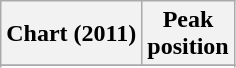<table class="wikitable">
<tr>
<th>Chart (2011)</th>
<th>Peak<br>position</th>
</tr>
<tr>
</tr>
<tr>
</tr>
<tr>
</tr>
<tr>
</tr>
</table>
